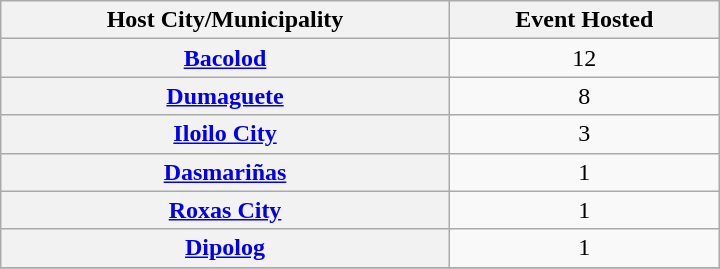<table class="wikitable plainrowheaders" style="text-align:center; width:30em; float:left; margin-right:1em;">
<tr>
<th scope="col">Host City/Municipality</th>
<th scope="col">Event Hosted</th>
</tr>
<tr>
<th scope="row"><a href='#'>Bacolod</a></th>
<td>12</td>
</tr>
<tr>
<th scope="row"><a href='#'>Dumaguete</a></th>
<td>8</td>
</tr>
<tr>
<th scope="row"><a href='#'>Iloilo City</a></th>
<td>3</td>
</tr>
<tr>
<th scope="row"><a href='#'>Dasmariñas</a></th>
<td>1</td>
</tr>
<tr>
<th scope="row"><a href='#'>Roxas City</a></th>
<td>1</td>
</tr>
<tr>
<th scope="row"><a href='#'>Dipolog</a></th>
<td>1</td>
</tr>
<tr>
</tr>
</table>
